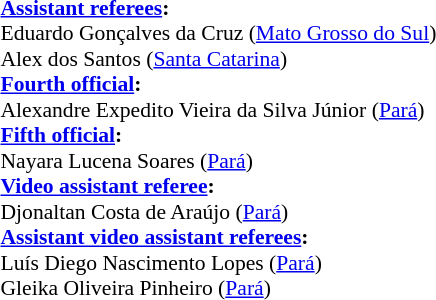<table width=50% style="font-size: 90%">
<tr>
<td><br><strong><a href='#'>Assistant referees</a>:</strong>
<br>Eduardo Gonçalves da Cruz (<a href='#'>Mato Grosso do Sul</a>)
<br>Alex dos Santos (<a href='#'>Santa Catarina</a>)
<br><strong><a href='#'>Fourth official</a>:</strong>
<br>Alexandre Expedito Vieira da Silva Júnior (<a href='#'>Pará</a>)
<br><strong><a href='#'>Fifth official</a>:</strong>
<br>Nayara Lucena Soares (<a href='#'>Pará</a>)
<br><strong><a href='#'>Video assistant referee</a>:</strong>
<br>Djonaltan Costa de Araújo (<a href='#'>Pará</a>)
<br><strong><a href='#'>Assistant video assistant referees</a>:</strong>
<br>Luís Diego Nascimento Lopes (<a href='#'>Pará</a>)
<br>Gleika Oliveira Pinheiro (<a href='#'>Pará</a>)</td>
</tr>
</table>
